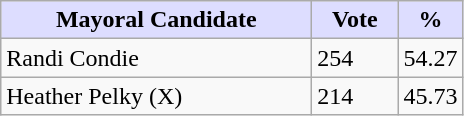<table class="wikitable">
<tr>
<th style="background:#ddf; width:200px;">Mayoral Candidate</th>
<th style="background:#ddf; width:50px;">Vote</th>
<th style="background:#ddf; width:30px;">%</th>
</tr>
<tr>
<td>Randi Condie</td>
<td>254</td>
<td>54.27</td>
</tr>
<tr>
<td>Heather Pelky (X)</td>
<td>214</td>
<td>45.73</td>
</tr>
</table>
